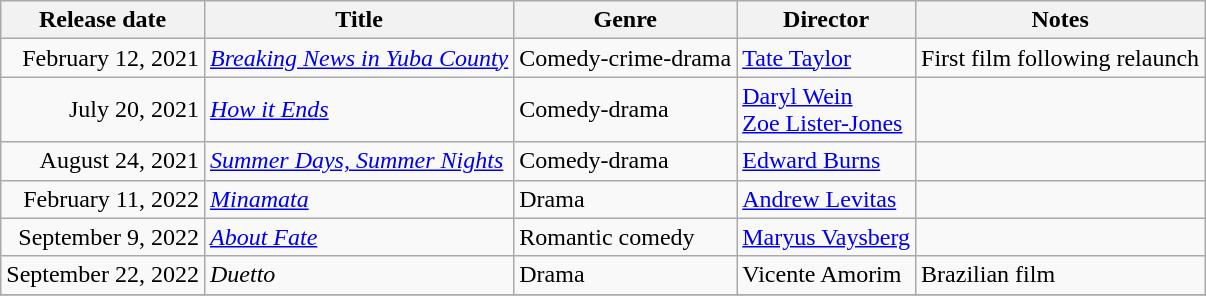<table class="wikitable sortable">
<tr>
<th>Release date</th>
<th>Title</th>
<th>Genre</th>
<th>Director</th>
<th>Notes</th>
</tr>
<tr>
<td align="right">February 12, 2021</td>
<td><em><a href='#'>Breaking News in Yuba County</a></em></td>
<td>Comedy-crime-drama</td>
<td><a href='#'>Tate Taylor</a></td>
<td>First film following relaunch</td>
</tr>
<tr>
<td align="right">July 20, 2021</td>
<td><em><a href='#'>How it Ends</a></em></td>
<td>Comedy-drama</td>
<td><a href='#'>Daryl Wein</a><br><a href='#'>Zoe Lister-Jones</a></td>
<td></td>
</tr>
<tr>
<td align="right">August 24, 2021</td>
<td><em><a href='#'>Summer Days, Summer Nights</a></em></td>
<td>Comedy-drama</td>
<td><a href='#'>Edward Burns</a></td>
<td></td>
</tr>
<tr>
<td align="right">February 11, 2022</td>
<td><em><a href='#'>Minamata</a></em></td>
<td>Drama</td>
<td><a href='#'>Andrew Levitas</a></td>
<td></td>
</tr>
<tr>
<td align="right">September 9, 2022</td>
<td><em><a href='#'>About Fate</a></em></td>
<td>Romantic comedy</td>
<td><a href='#'>Maryus Vaysberg</a></td>
<td></td>
</tr>
<tr>
<td align="right">September 22, 2022</td>
<td><em>Duetto</em></td>
<td>Drama</td>
<td>Vicente Amorim</td>
<td>Brazilian film</td>
</tr>
<tr>
</tr>
</table>
